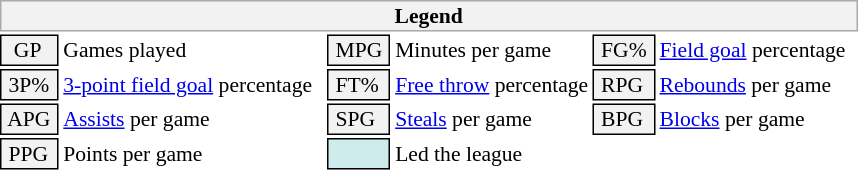<table class="toccolours" style="font-size: 90%; white-space: nowrap;">
<tr>
<th colspan="6" style="background-color: #F2F2F2; border: 1px solid #AAAAAA;">Legend</th>
</tr>
<tr>
<td style="background-color: #F2F2F2; border: 1px solid black;">  GP</td>
<td>Games played</td>
<td style="background-color: #F2F2F2; border: 1px solid black"> MPG </td>
<td>Minutes per game</td>
<td style="background-color: #F2F2F2; border: 1px solid black;"> FG% </td>
<td style="padding-right: 8px"><a href='#'>Field goal</a> percentage</td>
</tr>
<tr>
<td style="background-color: #F2F2F2; border: 1px solid black"> 3P% </td>
<td style="padding-right: 8px"><a href='#'>3-point field goal</a> percentage</td>
<td style="background-color: #F2F2F2; border: 1px solid black"> FT% </td>
<td><a href='#'>Free throw</a> percentage</td>
<td style="background-color: #F2F2F2; border: 1px solid black;"> RPG </td>
<td><a href='#'>Rebounds</a> per game</td>
</tr>
<tr>
<td style="background-color: #F2F2F2; border: 1px solid black"> APG </td>
<td><a href='#'>Assists</a> per game</td>
<td style="background-color: #F2F2F2; border: 1px solid black"> SPG </td>
<td><a href='#'>Steals</a> per game</td>
<td style="background-color: #F2F2F2; border: 1px solid black;"> BPG </td>
<td><a href='#'>Blocks</a> per game</td>
</tr>
<tr>
<td style="background-color: #F2F2F2; border: 1px solid black"> PPG </td>
<td>Points per game</td>
<td style="background-color: #CFECEC; border: 1px solid black"> <strong> </strong> </td>
<td>Led the league</td>
</tr>
</table>
